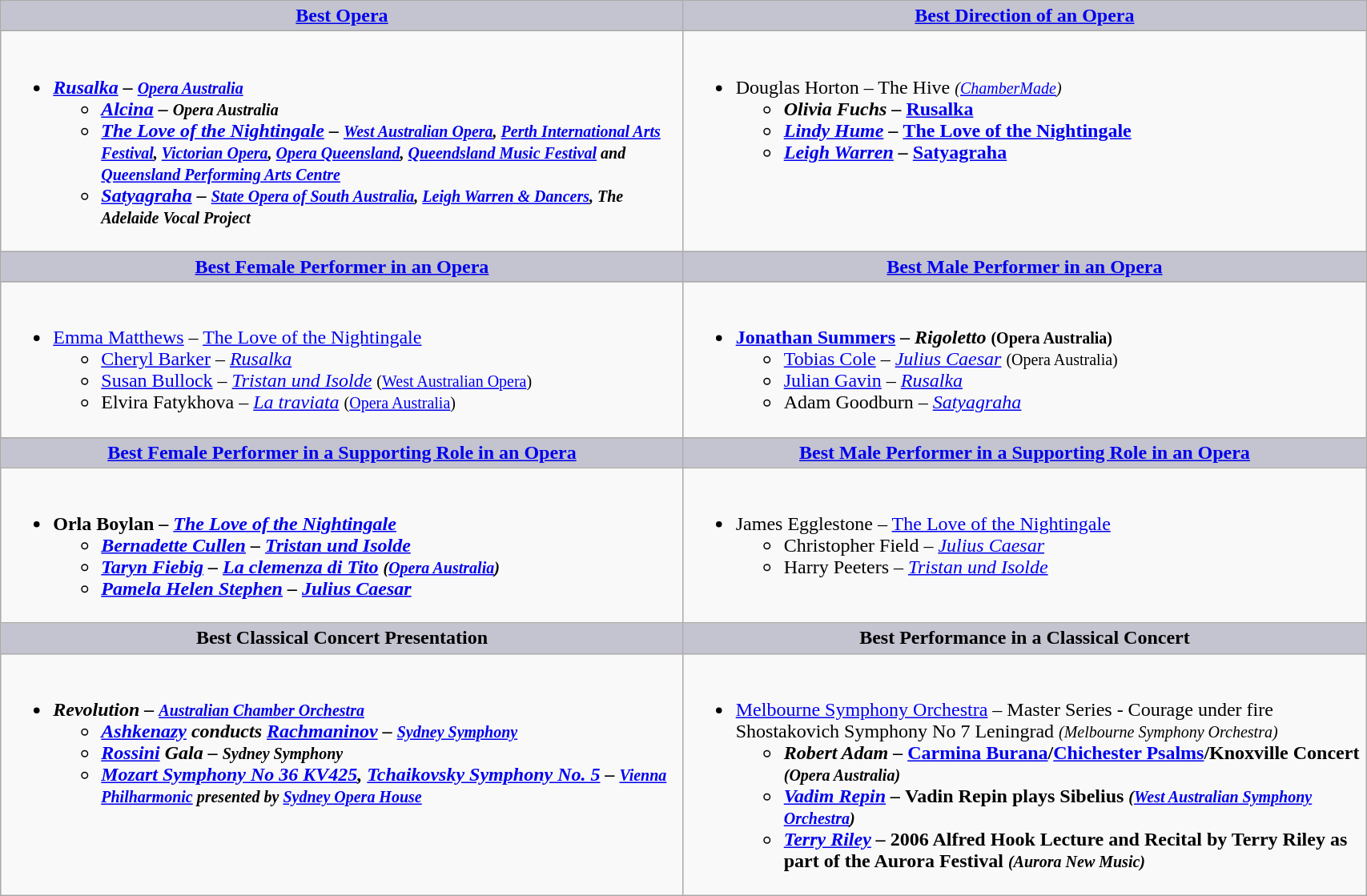<table class=wikitable width="90%" border="1" cellpadding="5" cellspacing="0" align="centre">
<tr>
<th style="background:#C4C3D0;width:50%"><a href='#'>Best Opera</a></th>
<th style="background:#C4C3D0;width:50%"><a href='#'>Best Direction of an Opera</a></th>
</tr>
<tr>
<td valign="top"><br><ul><li><strong><em><a href='#'>Rusalka</a><em> – <small><a href='#'>Opera Australia</a></small><strong><ul><li></em><a href='#'>Alcina</a><em> – <small>Opera Australia</small></li><li></em><a href='#'>The Love of the Nightingale</a><em> – <small><a href='#'>West Australian Opera</a>, <a href='#'>Perth International Arts Festival</a>, <a href='#'>Victorian Opera</a>, <a href='#'>Opera Queensland</a>, <a href='#'>Queendsland Music Festival</a> and <a href='#'>Queensland Performing Arts Centre</a></small></li><li></em><a href='#'>Satyagraha</a><em> – <small><a href='#'>State Opera of South Australia</a>, <a href='#'>Leigh Warren & Dancers</a>, The Adelaide Vocal Project</small></li></ul></li></ul></td>
<td valign="top"><br><ul><li></strong>Douglas Horton – </em>The Hive<em> <small>(<a href='#'>ChamberMade</a>)</small><strong><ul><li>Olivia Fuchs – </em><a href='#'>Rusalka</a><em></li><li><a href='#'>Lindy Hume</a> – </em><a href='#'>The Love of the Nightingale</a><em></li><li><a href='#'>Leigh Warren</a> – </em><a href='#'>Satyagraha</a><em></li></ul></li></ul></td>
</tr>
<tr>
<th style="background:#C4C3D0;width:50%"><a href='#'>Best Female Performer in an Opera</a></th>
<th style="background:#C4C3D0;width:50%"><a href='#'>Best Male Performer in an Opera</a></th>
</tr>
<tr>
<td valign="top"><br><ul><li></strong><a href='#'>Emma Matthews</a> – </em><a href='#'>The Love of the Nightingale</a></em></strong><ul><li><a href='#'>Cheryl Barker</a> – <em><a href='#'>Rusalka</a></em></li><li><a href='#'>Susan Bullock</a> – <em><a href='#'>Tristan und Isolde</a></em> <small>(<a href='#'>West Australian Opera</a>)</small></li><li>Elvira Fatykhova – <em><a href='#'>La traviata</a></em> <small>(<a href='#'>Opera Australia</a>)</small></li></ul></li></ul></td>
<td valign="top"><br><ul><li><strong><a href='#'>Jonathan Summers</a> – <em>Rigoletto</em> <small>(Opera Australia)</small></strong><ul><li><a href='#'>Tobias Cole</a> – <em><a href='#'>Julius Caesar</a></em> <small>(Opera Australia)</small></li><li><a href='#'>Julian Gavin</a> – <em><a href='#'>Rusalka</a></em></li><li>Adam Goodburn – <em><a href='#'>Satyagraha</a></em></li></ul></li></ul></td>
</tr>
<tr>
<th style="background:#C4C3D0;width:50%"><a href='#'>Best Female Performer in a Supporting Role in an Opera</a></th>
<th style="background:#C4C3D0;width:50%"><a href='#'>Best Male Performer in a Supporting Role in an Opera</a></th>
</tr>
<tr>
<td valign="top"><br><ul><li><strong>Orla Boylan – <em><a href='#'>The Love of the Nightingale</a><strong><em><ul><li><a href='#'>Bernadette Cullen</a> – </em><a href='#'>Tristan und Isolde</a><em></li><li><a href='#'>Taryn Fiebig</a> – </em><a href='#'>La clemenza di Tito</a><em> <small>(<a href='#'>Opera Australia</a>)</small></li><li><a href='#'>Pamela Helen Stephen</a> – </em><a href='#'>Julius Caesar</a><em></li></ul></li></ul></td>
<td valign="top"><br><ul><li></strong>James Egglestone – </em><a href='#'>The Love of the Nightingale</a></em></strong><ul><li>Christopher Field – <em><a href='#'>Julius Caesar</a></em></li><li>Harry Peeters – <em><a href='#'>Tristan und Isolde</a></em></li></ul></li></ul></td>
</tr>
<tr>
<th style="background:#C4C3D0;width:50%">Best Classical Concert Presentation</th>
<th style="background:#C4C3D0;">Best Performance in a Classical Concert</th>
</tr>
<tr>
<td valign="top"><br><ul><li><strong><em>Revolution<em> – <small><a href='#'>Australian Chamber Orchestra</a></small><strong><ul><li></em><a href='#'>Ashkenazy</a> conducts <a href='#'>Rachmaninov</a><em> – <small><a href='#'>Sydney Symphony</a></small></li><li></em><a href='#'>Rossini</a> Gala<em> – <small> Sydney Symphony</small></li><li></em><a href='#'>Mozart Symphony No 36 KV425</a>, <a href='#'>Tchaikovsky Symphony No. 5</a><em> – <small><a href='#'>Vienna Philharmonic</a> presented by <a href='#'>Sydney Opera House</a></small></li></ul></li></ul></td>
<td valign="top"><br><ul><li></strong><a href='#'>Melbourne Symphony Orchestra</a> – </em>Master Series - Courage under fire Shostakovich Symphony No 7 Leningrad<em> <small>(Melbourne Symphony Orchestra)</small><strong><ul><li>Robert Adam – </em><a href='#'>Carmina Burana</a>/<a href='#'>Chichester Psalms</a>/Knoxville Concert<em> <small>(Opera Australia)</small></li><li><a href='#'>Vadim Repin</a> – </em>Vadin Repin plays Sibelius<em> <small>(<a href='#'>West Australian Symphony Orchestra</a>)</small></li><li><a href='#'>Terry Riley</a> – </em>2006 Alfred Hook Lecture and Recital by Terry Riley as part of the Aurora Festival<em> <small>(Aurora New Music)</small></li></ul></li></ul></td>
</tr>
</table>
